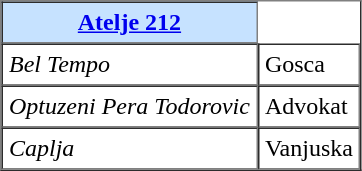<table border="1" cellpadding="4" cellspacing="0">
<tr bgcolor="#C6E2FF">
<th><strong><a href='#'>Atelje 212</a></strong></th>
</tr>
<tr>
<td><em>Bel Tempo</em></td>
<td>Gosca</td>
</tr>
<tr>
<td><em>Optuzeni Pera Todorovic</em></td>
<td>Advokat</td>
</tr>
<tr>
<td><em>Caplja</em></td>
<td>Vanjuska</td>
</tr>
</table>
